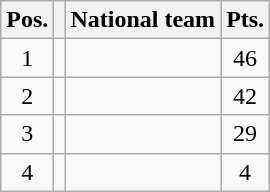<table class=wikitable>
<tr>
<th>Pos.</th>
<th></th>
<th>National team</th>
<th>Pts.</th>
</tr>
<tr align=center>
<td>1</td>
<td></td>
<td align=left></td>
<td>46</td>
</tr>
<tr align=center>
<td>2</td>
<td></td>
<td align=left></td>
<td>42</td>
</tr>
<tr align=center>
<td>3</td>
<td></td>
<td align=left></td>
<td>29</td>
</tr>
<tr align=center>
<td>4</td>
<td></td>
<td align=left></td>
<td>4</td>
</tr>
</table>
